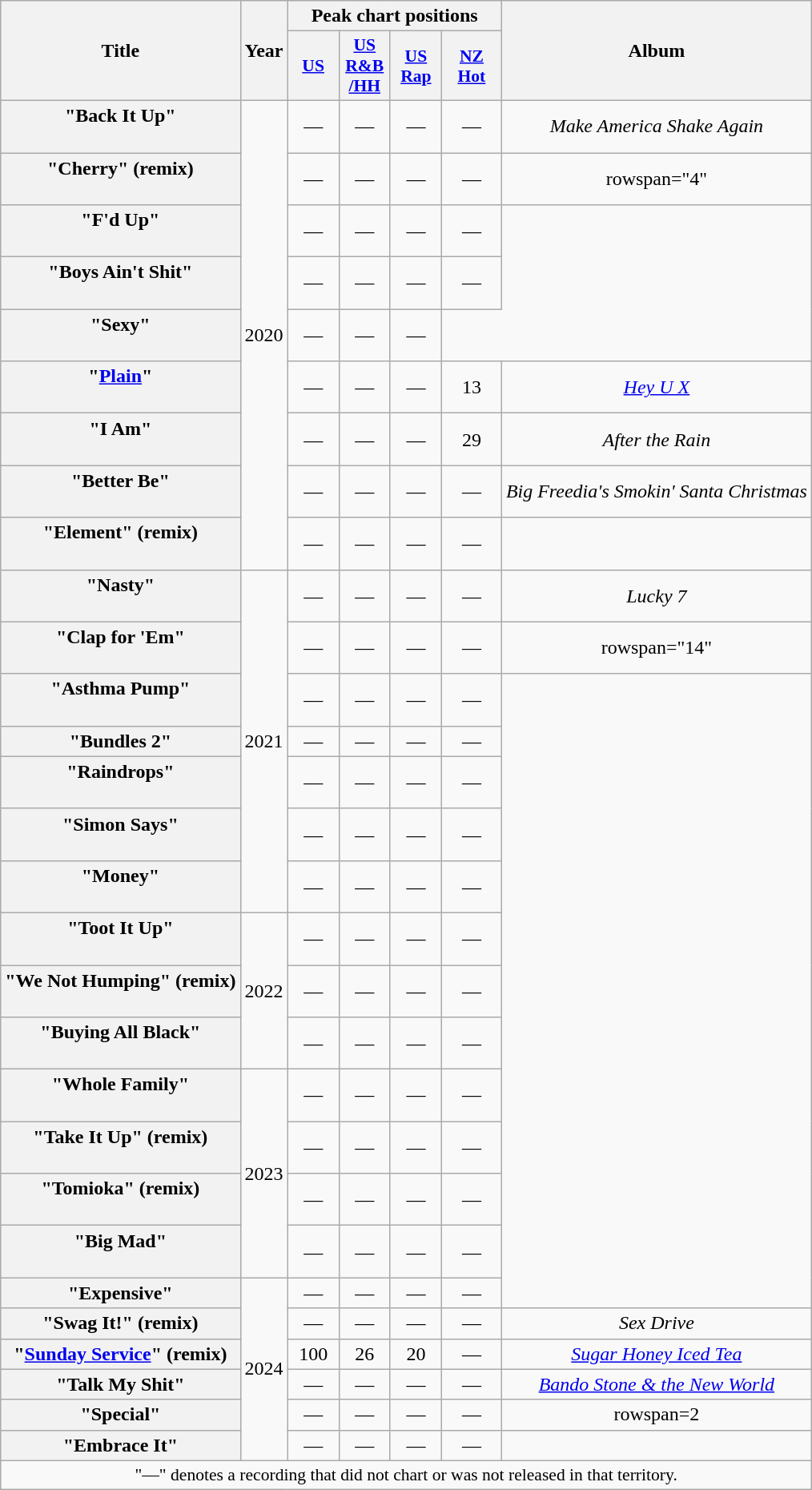<table class="wikitable plainrowheaders" style="text-align:center;">
<tr>
<th scope="col" rowspan="2">Title</th>
<th scope="col" rowspan="2">Year</th>
<th scope="col" colspan="4">Peak chart positions</th>
<th scope="col" rowspan="2">Album</th>
</tr>
<tr>
<th scope="col" style="width:2.5em;font-size:90%;"><a href='#'>US</a><br></th>
<th scope="col" style="width:2.5em;font-size:90%;"><a href='#'>US<br>R&B<br>/HH</a><br></th>
<th scope="col" style="width:2.5em;font-size:90%;"><a href='#'>US<br>Rap</a><br></th>
<th scope="col" style="width:3em;font-size:90%;"><a href='#'>NZ<br>Hot</a><br></th>
</tr>
<tr>
<th scope="row">"Back It Up"<br><br></th>
<td rowspan="9">2020</td>
<td>—</td>
<td>—</td>
<td>—</td>
<td>—</td>
<td><em>Make America Shake Again</em></td>
</tr>
<tr>
<th scope="row">"Cherry" (remix)<br><br></th>
<td>—</td>
<td>—</td>
<td>—</td>
<td>—</td>
<td>rowspan="4" </td>
</tr>
<tr>
<th scope="row">"F'd Up"<br><br></th>
<td>—</td>
<td>—</td>
<td>—</td>
<td>—</td>
</tr>
<tr>
<th scope="row">"Boys Ain't Shit"<br><br></th>
<td>—</td>
<td>—</td>
<td>—</td>
<td>—</td>
</tr>
<tr>
<th scope="row">"Sexy"<br><br></th>
<td>—</td>
<td>—</td>
<td>—</td>
</tr>
<tr>
<th scope="row">"<a href='#'>Plain</a>"<br><br></th>
<td>—</td>
<td>—</td>
<td>—</td>
<td>13</td>
<td><em><a href='#'>Hey U X</a></em></td>
</tr>
<tr>
<th scope="row">"I Am"<br><br></th>
<td>—</td>
<td>—</td>
<td>—</td>
<td>29</td>
<td><em>After the Rain</em></td>
</tr>
<tr>
<th scope="row">"Better Be"<br><br></th>
<td>—</td>
<td>—</td>
<td>—</td>
<td>—</td>
<td><em>Big Freedia's Smokin' Santa Christmas</em></td>
</tr>
<tr>
<th scope="row">"Element" (remix)<br><br></th>
<td>—</td>
<td>—</td>
<td>—</td>
<td>—</td>
<td></td>
</tr>
<tr>
<th scope="row">"Nasty"<br><br></th>
<td rowspan="7">2021</td>
<td>—</td>
<td>—</td>
<td>—</td>
<td>—</td>
<td><em>Lucky 7</em></td>
</tr>
<tr>
<th scope="row">"Clap for 'Em"<br><br></th>
<td>—</td>
<td>—</td>
<td>—</td>
<td>—</td>
<td>rowspan="14" </td>
</tr>
<tr>
<th scope="row">"Asthma Pump"<br><br></th>
<td>—</td>
<td>—</td>
<td>—</td>
<td>—</td>
</tr>
<tr>
<th scope="row">"Bundles 2"<br></th>
<td>—</td>
<td>—</td>
<td>—</td>
<td>—</td>
</tr>
<tr>
<th scope="row">"Raindrops"<br><br></th>
<td>—</td>
<td>—</td>
<td>—</td>
<td>—</td>
</tr>
<tr>
<th scope="row">"Simon Says"<br><br></th>
<td>—</td>
<td>—</td>
<td>—</td>
<td>—</td>
</tr>
<tr>
<th scope="row">"Money"<br><br></th>
<td>—</td>
<td>—</td>
<td>—</td>
<td>—</td>
</tr>
<tr>
<th scope="row">"Toot It Up"<br><br></th>
<td rowspan="3">2022</td>
<td>—</td>
<td>—</td>
<td>—</td>
<td>—</td>
</tr>
<tr>
<th scope="row">"We Not Humping" (remix)<br><br></th>
<td>—</td>
<td>—</td>
<td>—</td>
<td>—</td>
</tr>
<tr>
<th scope="row">"Buying All Black"<br><br></th>
<td>—</td>
<td>—</td>
<td>—</td>
<td>—</td>
</tr>
<tr>
<th scope="row">"Whole Family"<br><br></th>
<td rowspan="4">2023</td>
<td>—</td>
<td>—</td>
<td>—</td>
<td>—</td>
</tr>
<tr>
<th scope="row">"Take It Up" (remix)<br><br></th>
<td>—</td>
<td>—</td>
<td>—</td>
<td>—</td>
</tr>
<tr>
<th scope="row">"Tomioka" (remix)<br><br></th>
<td>—</td>
<td>—</td>
<td>—</td>
<td>—</td>
</tr>
<tr>
<th scope="row">"Big Mad"<br><br></th>
<td>—</td>
<td>—</td>
<td>—</td>
<td>—</td>
</tr>
<tr>
<th scope="row">"Expensive"<br></th>
<td rowspan=6>2024</td>
<td>—</td>
<td>—</td>
<td>—</td>
<td>—</td>
</tr>
<tr>
<th scope="row">"Swag It!" (remix)<br></th>
<td>—</td>
<td>—</td>
<td>—</td>
<td>—</td>
<td><em>Sex Drive</em></td>
</tr>
<tr>
<th scope="row">"<a href='#'>Sunday Service</a>" (remix)<br></th>
<td>100</td>
<td>26</td>
<td>20</td>
<td>—</td>
<td><em><a href='#'>Sugar Honey Iced Tea</a></em></td>
</tr>
<tr>
<th scope="row">"Talk My Shit"<br></th>
<td>—</td>
<td>—</td>
<td>—</td>
<td>—</td>
<td><em><a href='#'>Bando Stone & the New World</a></em></td>
</tr>
<tr>
<th scope="row">"Special"<br></th>
<td>—</td>
<td>—</td>
<td>—</td>
<td>—</td>
<td>rowspan=2 </td>
</tr>
<tr>
<th scope="row">"Embrace It"<br></th>
<td>—</td>
<td>—</td>
<td>—</td>
<td>—</td>
</tr>
<tr>
<td colspan="15" style="font-size:90%">"—" denotes a recording that did not chart or was not released in that territory.</td>
</tr>
</table>
